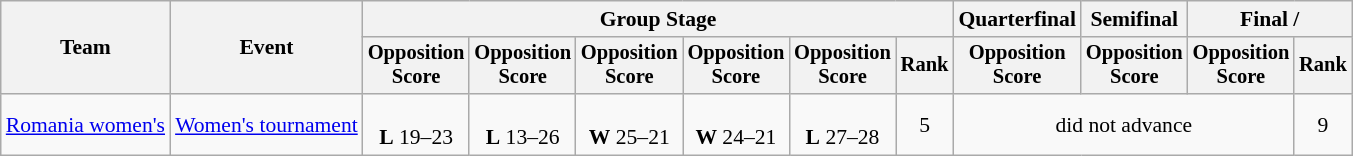<table class="wikitable" style="font-size:90%">
<tr>
<th rowspan=2>Team</th>
<th rowspan=2>Event</th>
<th colspan=6>Group Stage</th>
<th>Quarterfinal</th>
<th>Semifinal</th>
<th colspan=2>Final / </th>
</tr>
<tr style="font-size:95%">
<th>Opposition<br>Score</th>
<th>Opposition<br>Score</th>
<th>Opposition<br>Score</th>
<th>Opposition<br>Score</th>
<th>Opposition<br>Score</th>
<th>Rank</th>
<th>Opposition<br>Score</th>
<th>Opposition<br>Score</th>
<th>Opposition<br>Score</th>
<th>Rank</th>
</tr>
<tr align=center>
<td align=left><a href='#'>Romania women's</a></td>
<td align=left><a href='#'>Women's tournament</a></td>
<td><br><strong>L</strong> 19–23</td>
<td><br><strong>L</strong> 13–26</td>
<td><br><strong>W</strong> 25–21</td>
<td><br><strong>W</strong> 24–21</td>
<td><br><strong>L</strong> 27–28</td>
<td>5</td>
<td colspan=3>did not advance</td>
<td>9</td>
</tr>
</table>
